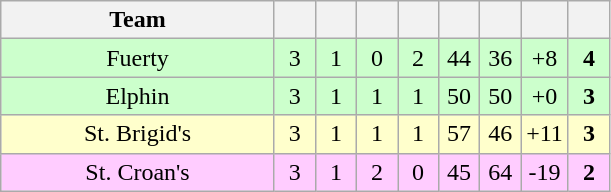<table class="wikitable" style="text-align:center">
<tr>
<th style="width:175px;">Team</th>
<th width="20"></th>
<th width="20"></th>
<th width="20"></th>
<th width="20"></th>
<th width="20"></th>
<th width="20"></th>
<th width="20"></th>
<th width="20"></th>
</tr>
<tr style="background:#cfc;">
<td>Fuerty</td>
<td>3</td>
<td>1</td>
<td>0</td>
<td>2</td>
<td>44</td>
<td>36</td>
<td>+8</td>
<td><strong>4</strong></td>
</tr>
<tr style="background:#cfc;">
<td>Elphin</td>
<td>3</td>
<td>1</td>
<td>1</td>
<td>1</td>
<td>50</td>
<td>50</td>
<td>+0</td>
<td><strong>3</strong></td>
</tr>
<tr style="background:#ffffcc;">
<td>St. Brigid's</td>
<td>3</td>
<td>1</td>
<td>1</td>
<td>1</td>
<td>57</td>
<td>46</td>
<td>+11</td>
<td><strong>3</strong></td>
</tr>
<tr style="background:#fcf;">
<td>St. Croan's</td>
<td>3</td>
<td>1</td>
<td>2</td>
<td>0</td>
<td>45</td>
<td>64</td>
<td>-19</td>
<td><strong>2</strong></td>
</tr>
</table>
